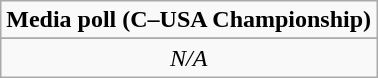<table class="wikitable">
<tr align="center">
<td align="center" Colspan="3"><strong>Media poll (C–USA Championship)</strong></td>
</tr>
<tr align="center">
</tr>
<tr align="center">
<td colspan=3><em>N/A</em></td>
</tr>
</table>
